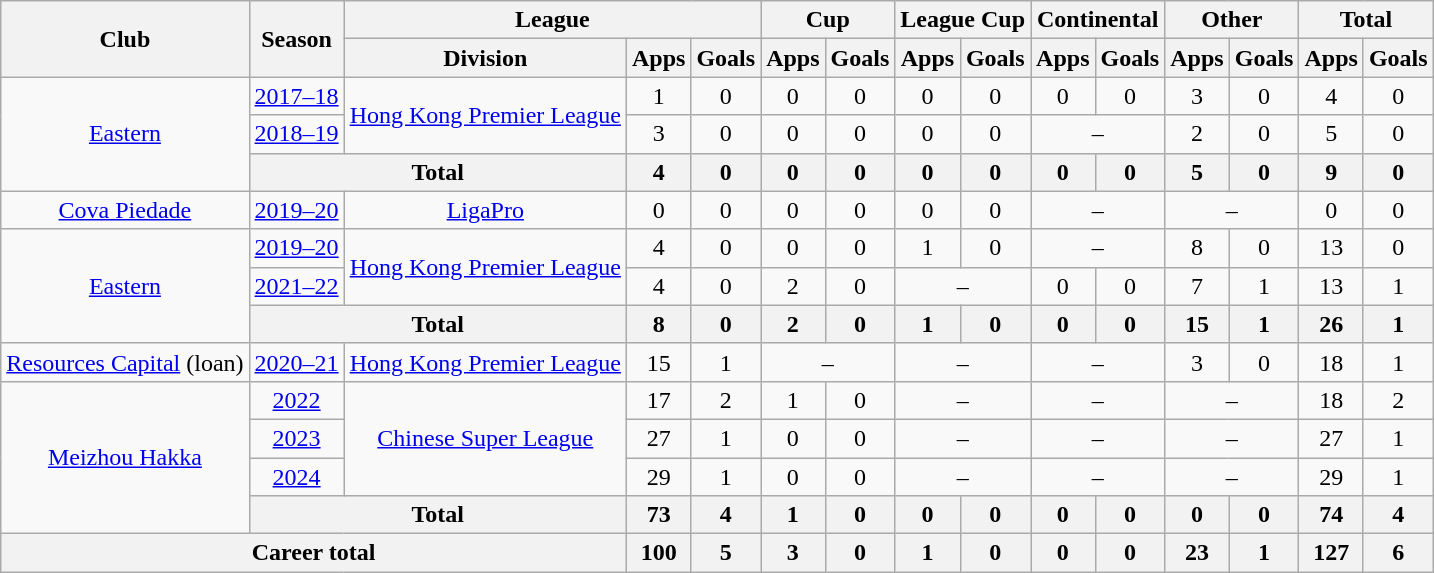<table class="wikitable" style="text-align: center">
<tr>
<th rowspan="2">Club</th>
<th rowspan="2">Season</th>
<th colspan="3">League</th>
<th colspan="2">Cup</th>
<th colspan="2">League Cup</th>
<th colspan="2">Continental</th>
<th colspan="2">Other</th>
<th colspan="2">Total</th>
</tr>
<tr>
<th>Division</th>
<th>Apps</th>
<th>Goals</th>
<th>Apps</th>
<th>Goals</th>
<th>Apps</th>
<th>Goals</th>
<th>Apps</th>
<th>Goals</th>
<th>Apps</th>
<th>Goals</th>
<th>Apps</th>
<th>Goals</th>
</tr>
<tr>
<td rowspan="3"><a href='#'>Eastern</a></td>
<td><a href='#'>2017–18</a></td>
<td rowspan="2"><a href='#'>Hong Kong Premier League</a></td>
<td>1</td>
<td>0</td>
<td>0</td>
<td>0</td>
<td>0</td>
<td>0</td>
<td>0</td>
<td>0</td>
<td>3</td>
<td>0</td>
<td>4</td>
<td>0</td>
</tr>
<tr>
<td><a href='#'>2018–19</a></td>
<td>3</td>
<td>0</td>
<td>0</td>
<td>0</td>
<td>0</td>
<td>0</td>
<td colspan="2">–</td>
<td>2</td>
<td>0</td>
<td>5</td>
<td>0</td>
</tr>
<tr>
<th colspan=2>Total</th>
<th>4</th>
<th>0</th>
<th>0</th>
<th>0</th>
<th>0</th>
<th>0</th>
<th>0</th>
<th>0</th>
<th>5</th>
<th>0</th>
<th>9</th>
<th>0</th>
</tr>
<tr>
<td><a href='#'>Cova Piedade</a></td>
<td><a href='#'>2019–20</a></td>
<td><a href='#'>LigaPro</a></td>
<td>0</td>
<td>0</td>
<td>0</td>
<td>0</td>
<td>0</td>
<td>0</td>
<td colspan="2">–</td>
<td colspan="2">–</td>
<td>0</td>
<td>0</td>
</tr>
<tr>
<td rowspan="3"><a href='#'>Eastern</a></td>
<td><a href='#'>2019–20</a></td>
<td rowspan="2"><a href='#'>Hong Kong Premier League</a></td>
<td>4</td>
<td>0</td>
<td>0</td>
<td>0</td>
<td>1</td>
<td>0</td>
<td colspan="2">–</td>
<td>8</td>
<td>0</td>
<td>13</td>
<td>0</td>
</tr>
<tr>
<td><a href='#'>2021–22</a></td>
<td>4</td>
<td>0</td>
<td>2</td>
<td>0</td>
<td colspan="2">–</td>
<td>0</td>
<td>0</td>
<td>7</td>
<td>1</td>
<td>13</td>
<td>1</td>
</tr>
<tr>
<th colspan=2>Total</th>
<th>8</th>
<th>0</th>
<th>2</th>
<th>0</th>
<th>1</th>
<th>0</th>
<th>0</th>
<th>0</th>
<th>15</th>
<th>1</th>
<th>26</th>
<th>1</th>
</tr>
<tr>
<td><a href='#'>Resources Capital</a> (loan)</td>
<td><a href='#'>2020–21</a></td>
<td><a href='#'>Hong Kong Premier League</a></td>
<td>15</td>
<td>1</td>
<td colspan="2">–</td>
<td colspan="2">–</td>
<td colspan="2">–</td>
<td>3</td>
<td>0</td>
<td>18</td>
<td>1</td>
</tr>
<tr>
<td rowspan="4"><a href='#'>Meizhou Hakka</a></td>
<td><a href='#'>2022</a></td>
<td rowspan="3"><a href='#'>Chinese Super League</a></td>
<td>17</td>
<td>2</td>
<td>1</td>
<td>0</td>
<td colspan="2">–</td>
<td colspan="2">–</td>
<td colspan="2">–</td>
<td>18</td>
<td>2</td>
</tr>
<tr>
<td><a href='#'>2023</a></td>
<td>27</td>
<td>1</td>
<td>0</td>
<td>0</td>
<td colspan="2">–</td>
<td colspan="2">–</td>
<td colspan="2">–</td>
<td>27</td>
<td>1</td>
</tr>
<tr>
<td><a href='#'>2024</a></td>
<td>29</td>
<td>1</td>
<td>0</td>
<td>0</td>
<td colspan="2">–</td>
<td colspan="2">–</td>
<td colspan="2">–</td>
<td>29</td>
<td>1</td>
</tr>
<tr>
<th colspan=2>Total</th>
<th>73</th>
<th>4</th>
<th>1</th>
<th>0</th>
<th>0</th>
<th>0</th>
<th>0</th>
<th>0</th>
<th>0</th>
<th>0</th>
<th>74</th>
<th>4</th>
</tr>
<tr>
<th colspan=3>Career total</th>
<th>100</th>
<th>5</th>
<th>3</th>
<th>0</th>
<th>1</th>
<th>0</th>
<th>0</th>
<th>0</th>
<th>23</th>
<th>1</th>
<th>127</th>
<th>6</th>
</tr>
</table>
